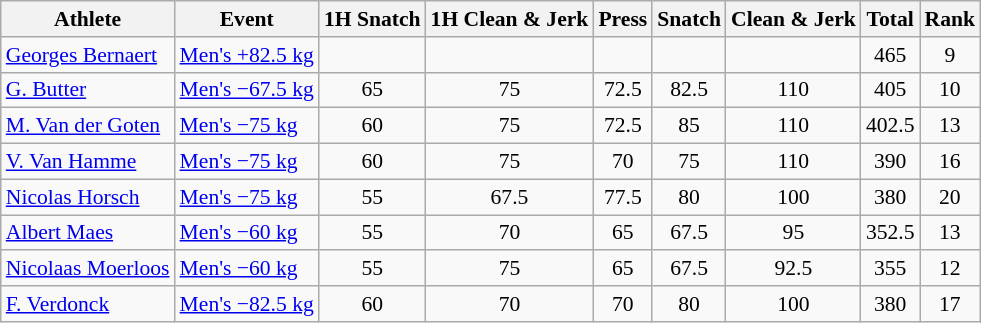<table class="wikitable" style="font-size:90%">
<tr>
<th>Athlete</th>
<th>Event</th>
<th>1H Snatch</th>
<th>1H Clean & Jerk</th>
<th>Press</th>
<th>Snatch</th>
<th>Clean & Jerk</th>
<th>Total</th>
<th>Rank</th>
</tr>
<tr align=center>
<td align=left><a href='#'>Georges Bernaert</a></td>
<td align=left><a href='#'>Men's +82.5 kg</a></td>
<td></td>
<td></td>
<td></td>
<td></td>
<td></td>
<td>465</td>
<td>9</td>
</tr>
<tr align=center>
<td align=left><a href='#'>G. Butter</a></td>
<td align=left><a href='#'>Men's −67.5 kg</a></td>
<td>65</td>
<td>75</td>
<td>72.5</td>
<td>82.5</td>
<td>110</td>
<td>405</td>
<td>10</td>
</tr>
<tr align=center>
<td align=left><a href='#'>M. Van der Goten</a></td>
<td align=left><a href='#'>Men's −75 kg</a></td>
<td>60</td>
<td>75</td>
<td>72.5</td>
<td>85</td>
<td>110</td>
<td>402.5</td>
<td>13</td>
</tr>
<tr align=center>
<td align=left><a href='#'>V. Van Hamme</a></td>
<td align=left><a href='#'>Men's −75 kg</a></td>
<td>60</td>
<td>75</td>
<td>70</td>
<td>75</td>
<td>110</td>
<td>390</td>
<td>16</td>
</tr>
<tr align=center>
<td align=left><a href='#'>Nicolas Horsch</a></td>
<td align=left><a href='#'>Men's −75 kg</a></td>
<td>55</td>
<td>67.5</td>
<td>77.5</td>
<td>80</td>
<td>100</td>
<td>380</td>
<td>20</td>
</tr>
<tr align=center>
<td align=left><a href='#'>Albert Maes</a></td>
<td align=left><a href='#'>Men's −60 kg</a></td>
<td>55</td>
<td>70</td>
<td>65</td>
<td>67.5</td>
<td>95</td>
<td>352.5</td>
<td>13</td>
</tr>
<tr align=center>
<td align=left><a href='#'>Nicolaas Moerloos</a></td>
<td align=left><a href='#'>Men's −60 kg</a></td>
<td>55</td>
<td>75</td>
<td>65</td>
<td>67.5</td>
<td>92.5</td>
<td>355</td>
<td>12</td>
</tr>
<tr align=center>
<td align=left><a href='#'>F. Verdonck</a></td>
<td align=left><a href='#'>Men's −82.5 kg</a></td>
<td>60</td>
<td>70</td>
<td>70</td>
<td>80</td>
<td>100</td>
<td>380</td>
<td>17</td>
</tr>
</table>
